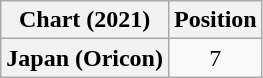<table class="wikitable plainrowheaders" style="text-align:center">
<tr>
<th scope="col">Chart (2021)</th>
<th scope="col">Position</th>
</tr>
<tr>
<th scope="row">Japan (Oricon)</th>
<td>7</td>
</tr>
</table>
